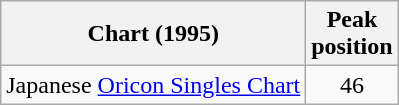<table class="wikitable">
<tr>
<th>Chart (1995)</th>
<th>Peak<br>position</th>
</tr>
<tr>
<td>Japanese <a href='#'>Oricon Singles Chart</a></td>
<td align="center">46</td>
</tr>
</table>
